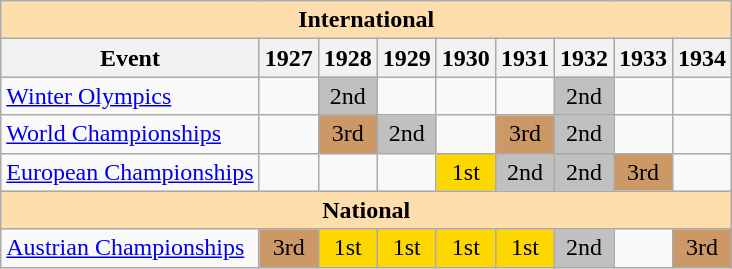<table class="wikitable" style="text-align:center">
<tr>
<th style="background-color: #ffdead; " colspan=9 align=center>International</th>
</tr>
<tr>
<th>Event</th>
<th>1927</th>
<th>1928</th>
<th>1929</th>
<th>1930</th>
<th>1931</th>
<th>1932</th>
<th>1933</th>
<th>1934</th>
</tr>
<tr>
<td align=left><a href='#'>Winter Olympics</a></td>
<td></td>
<td bgcolor=silver>2nd</td>
<td></td>
<td></td>
<td></td>
<td bgcolor=silver>2nd</td>
<td></td>
<td></td>
</tr>
<tr>
<td align=left><a href='#'>World Championships</a></td>
<td></td>
<td bgcolor=CC9966>3rd</td>
<td bgcolor=silver>2nd</td>
<td></td>
<td bgcolor=CC9966>3rd</td>
<td bgcolor=silver>2nd</td>
<td></td>
<td></td>
</tr>
<tr>
<td align=left><a href='#'>European Championships</a></td>
<td></td>
<td></td>
<td></td>
<td bgcolor=gold>1st</td>
<td bgcolor=silver>2nd</td>
<td bgcolor=silver>2nd</td>
<td bgcolor=CC9966>3rd</td>
<td></td>
</tr>
<tr>
<th style="background-color: #ffdead; " colspan=9 align=center>National</th>
</tr>
<tr>
<td align=left><a href='#'>Austrian Championships</a></td>
<td bgcolor=CC9966>3rd</td>
<td bgcolor=gold>1st</td>
<td bgcolor=gold>1st</td>
<td bgcolor=gold>1st</td>
<td bgcolor=gold>1st</td>
<td bgcolor=silver>2nd</td>
<td></td>
<td bgcolor=CC9966>3rd</td>
</tr>
</table>
